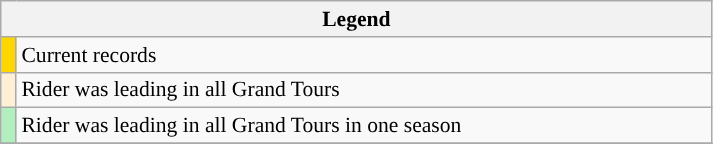<table class="wikitable nowrap" style="font-size:90%; width: 33em;">
<tr>
<th colspan="2">Legend</th>
</tr>
<tr>
<td style="background: #ffd700"></td>
<td>Current records</td>
</tr>
<tr>
<td style="background: #ffefd5"></td>
<td>Rider was leading in all Grand Tours</td>
</tr>
<tr>
<td style="background: #b1f0be"></td>
<td>Rider was leading in all Grand Tours in one season</td>
</tr>
<tr>
</tr>
</table>
